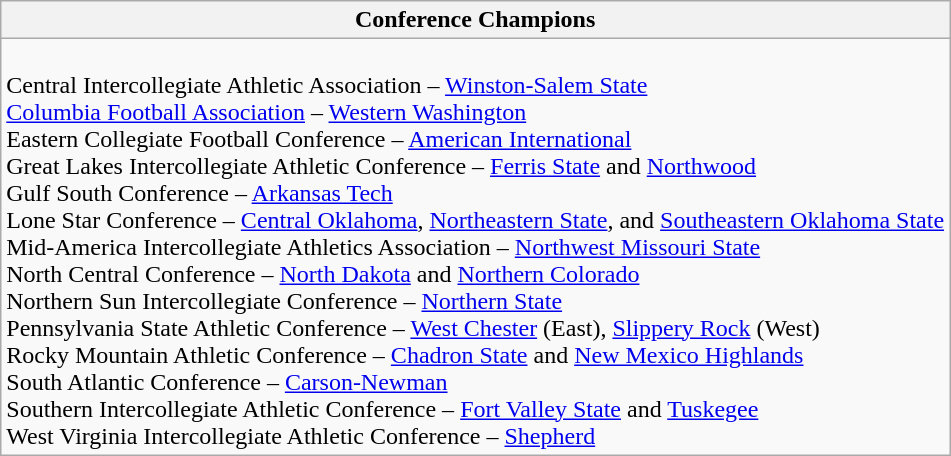<table class="wikitable">
<tr>
<th>Conference Champions</th>
</tr>
<tr>
<td><br>Central Intercollegiate Athletic Association – <a href='#'>Winston-Salem State</a><br>
<a href='#'>Columbia Football Association</a> – <a href='#'>Western Washington</a><br>
Eastern Collegiate Football Conference – <a href='#'>American International</a><br>
Great Lakes Intercollegiate Athletic Conference – <a href='#'>Ferris State</a> and <a href='#'>Northwood</a><br>
Gulf South Conference – <a href='#'>Arkansas Tech</a><br>
Lone Star Conference – <a href='#'>Central Oklahoma</a>, <a href='#'>Northeastern State</a>, and <a href='#'>Southeastern Oklahoma State</a><br>
Mid-America Intercollegiate Athletics Association – <a href='#'>Northwest Missouri State</a><br>
North Central Conference – <a href='#'>North Dakota</a> and <a href='#'>Northern Colorado</a><br>
Northern Sun Intercollegiate Conference – <a href='#'>Northern State</a><br>
Pennsylvania State Athletic Conference – <a href='#'>West Chester</a> (East), <a href='#'>Slippery Rock</a> (West)<br>
Rocky Mountain Athletic Conference – <a href='#'>Chadron State</a> and <a href='#'>New Mexico Highlands</a><br>
South Atlantic Conference – <a href='#'>Carson-Newman</a><br>
Southern Intercollegiate Athletic Conference – <a href='#'>Fort Valley State</a> and <a href='#'>Tuskegee</a><br>
West Virginia Intercollegiate Athletic Conference – <a href='#'>Shepherd</a></td>
</tr>
</table>
